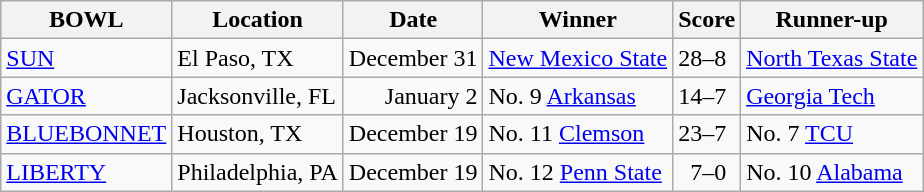<table class="wikitable">
<tr>
<th>BOWL</th>
<th>Location</th>
<th>Date</th>
<th>Winner</th>
<th>Score</th>
<th>Runner-up</th>
</tr>
<tr>
<td><a href='#'>SUN</a></td>
<td>El Paso, TX</td>
<td>December 31</td>
<td><a href='#'>New Mexico State</a></td>
<td>28–8</td>
<td><a href='#'>North Texas State</a></td>
</tr>
<tr>
<td><a href='#'>GATOR</a></td>
<td>Jacksonville, FL</td>
<td align=right>January 2</td>
<td>No. 9 <a href='#'>Arkansas</a></td>
<td>14–7</td>
<td><a href='#'>Georgia Tech</a></td>
</tr>
<tr>
<td><a href='#'>BLUEBONNET</a></td>
<td>Houston, TX</td>
<td>December 19</td>
<td>No. 11 <a href='#'>Clemson</a></td>
<td>23–7</td>
<td>No. 7 <a href='#'>TCU</a></td>
</tr>
<tr>
<td><a href='#'>LIBERTY</a></td>
<td>Philadelphia, PA</td>
<td>December 19</td>
<td>No. 12 <a href='#'>Penn State</a></td>
<td>  7–0</td>
<td>No. 10 <a href='#'>Alabama</a></td>
</tr>
</table>
